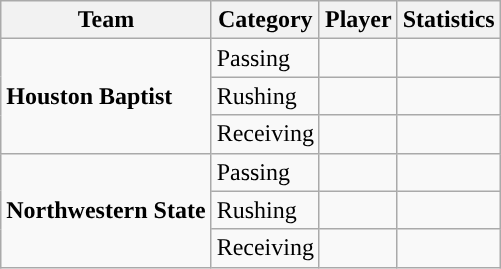<table class="wikitable" style="float: left;">
<tr>
<th>Team</th>
<th>Category</th>
<th>Player</th>
<th>Statistics</th>
</tr>
<tr>
<td rowspan=3><strong>Houston Baptist</strong></td>
<td>Passing</td>
<td> </td>
<td> </td>
</tr>
<tr>
<td>Rushing</td>
<td> </td>
<td> </td>
</tr>
<tr>
<td>Receiving</td>
<td> </td>
<td> </td>
</tr>
<tr>
<td rowspan=3><strong>Northwestern State</strong></td>
<td>Passing</td>
<td> </td>
<td> </td>
</tr>
<tr>
<td>Rushing</td>
<td> </td>
<td> </td>
</tr>
<tr>
<td>Receiving</td>
<td> </td>
<td> </td>
</tr>
</table>
